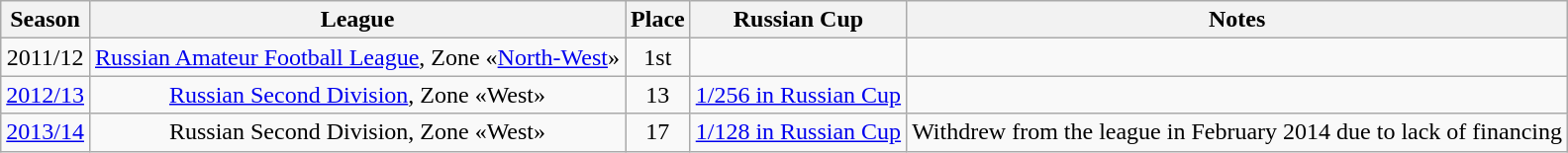<table class="wikitable" style="text-align: center;">
<tr>
<th>Season</th>
<th>League</th>
<th>Place</th>
<th>Russian Cup</th>
<th>Notes</th>
</tr>
<tr>
<td>2011/12</td>
<td><a href='#'>Russian Amateur Football League</a>, Zone «<a href='#'>North-West</a>»</td>
<td>1st </td>
<td></td>
<td></td>
</tr>
<tr>
<td><a href='#'>2012/13</a></td>
<td><a href='#'>Russian Second Division</a>, Zone «West»</td>
<td>13</td>
<td><a href='#'>1/256 in Russian Cup</a></td>
<td></td>
</tr>
<tr>
<td><a href='#'>2013/14</a></td>
<td>Russian Second Division, Zone «West»</td>
<td>17 </td>
<td><a href='#'>1/128 in Russian Cup</a></td>
<td>Withdrew from the league in February 2014 due to lack of financing</td>
</tr>
</table>
